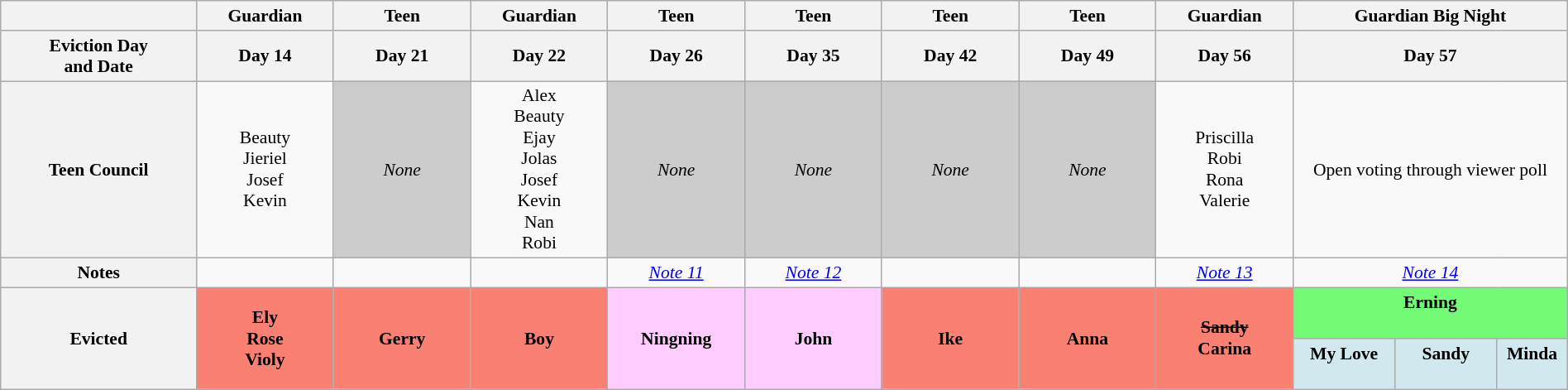<table class="wikitable" style="font-size:90%; text-align:center; margin-left: auto; width: 100%; margin-right: auto">
<tr>
<th style="width: 12.5%;"></th>
<th style="width: 8.75%;">Guardian<br></th>
<th style="width: 8.75%;">Teen<br></th>
<th style="width: 8.75%;">Guardian<br> </th>
<th style="width: 8.75%;">Teen<br></th>
<th style="width: 8.75%;">Teen<br></th>
<th style="width: 8.75%;">Teen<br></th>
<th style="width: 8.75%;">Teen<br></th>
<th style="width: 8.75%;">Guardian<br></th>
<th colspan=3>Guardian Big Night</th>
</tr>
<tr>
<th>Eviction Day<br>and Date</th>
<th>Day 14<br></th>
<th>Day 21<br></th>
<th>Day 22<br></th>
<th>Day 26<br></th>
<th>Day 35<br></th>
<th>Day 42<br></th>
<th>Day 49<br></th>
<th>Day 56<br></th>
<th colspan=3>Day 57<br></th>
</tr>
<tr>
<th>Teen Council</th>
<td>Beauty<br>Jieriel<br>Josef<br>Kevin</td>
<td style="background:#CCCCCC; text-align:center;"><em>None</em></td>
<td>Alex<br>Beauty<br>Ejay<br>Jolas<br>Josef<br>Kevin<br>Nan<br>Robi</td>
<td style="background:#CCCCCC; text-align:center;"><em>None</em></td>
<td style="background:#CCCCCC; text-align:center;"><em>None</em></td>
<td style="background:#CCCCCC; text-align:center;"><em>None</em></td>
<td style="background:#CCCCCC; text-align:center;"><em>None</em></td>
<td>Priscilla<br>Robi<br>Rona<br>Valerie</td>
<td colspan=3>Open voting through viewer poll</td>
</tr>
<tr>
<th>Notes</th>
<td></td>
<td></td>
<td></td>
<td><em><a href='#'>Note 11</a></em></td>
<td><em><a href='#'>Note 12</a></em></td>
<td></td>
<td></td>
<td><em><a href='#'>Note 13</a></em></td>
<td colspan=3><em><a href='#'>Note 14</a></em></td>
</tr>
<tr>
<th rowspan=2>Evicted</th>
<td style="background:#FA8072" rowspan=2><strong>Ely<br>Rose<br>Violy</strong></td>
<td style="background:#FA8072" rowspan=2><strong>Gerry</strong></td>
<td style="background:#FA8072" rowspan=2><strong>Boy</strong></td>
<td style="background:#FFCCFF" rowspan=2><strong>Ningning</strong></td>
<td style="background:#FFCCFF" rowspan=2><strong>John</strong></td>
<td style="background:#FA8072" rowspan=2><strong>Ike</strong></td>
<td style="background:#FA8072" rowspan=2><strong>Anna</strong></td>
<td style="background:#FA8072" rowspan=2><strong><s>Sandy</s></strong><br><strong>Carina</strong></td>
<td style="background:#73FB76" colspan=3><strong>Erning<br></strong><br></td>
</tr>
<tr>
<td style="width: 6.5%; background:#D1E8EF"><strong>My Love<br></strong><br></td>
<td style="width: 6.5%; background:#D1E8EF"><strong>Sandy<br></strong><br></td>
<td style="width: 6.5%; background:#D1E8EF"><strong>Minda<br></strong><br></td>
</tr>
</table>
